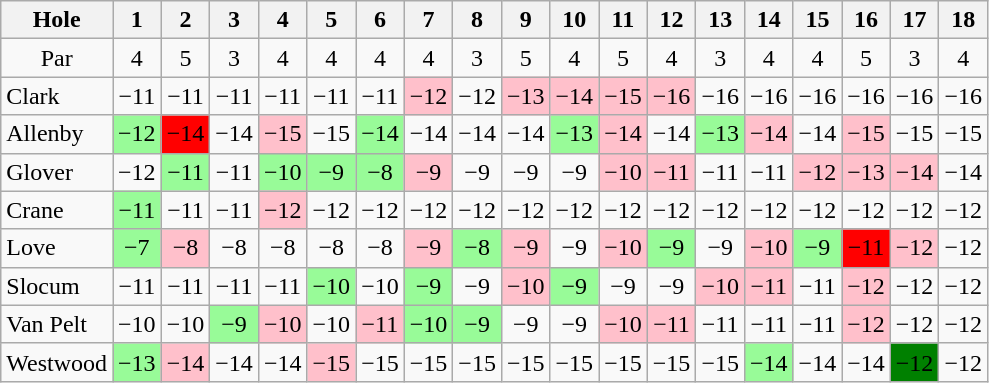<table class="wikitable" style="text-align:center">
<tr>
<th>Hole</th>
<th>1</th>
<th>2</th>
<th>3</th>
<th>4</th>
<th>5</th>
<th>6</th>
<th>7</th>
<th>8</th>
<th>9</th>
<th>10</th>
<th>11</th>
<th>12</th>
<th>13</th>
<th>14</th>
<th>15</th>
<th>16</th>
<th>17</th>
<th>18</th>
</tr>
<tr>
<td>Par</td>
<td>4</td>
<td>5</td>
<td>3</td>
<td>4</td>
<td>4</td>
<td>4</td>
<td>4</td>
<td>3</td>
<td>5</td>
<td>4</td>
<td>5</td>
<td>4</td>
<td>3</td>
<td>4</td>
<td>4</td>
<td>5</td>
<td>3</td>
<td>4</td>
</tr>
<tr>
<td align=left> Clark</td>
<td>−11</td>
<td>−11</td>
<td>−11</td>
<td>−11</td>
<td>−11</td>
<td>−11</td>
<td style="background: Pink;">−12</td>
<td>−12</td>
<td style="background: Pink;">−13</td>
<td style="background: Pink;">−14</td>
<td style="background: Pink;">−15</td>
<td style="background: Pink;">−16</td>
<td>−16</td>
<td>−16</td>
<td>−16</td>
<td>−16</td>
<td>−16</td>
<td>−16</td>
</tr>
<tr>
<td align=left> Allenby</td>
<td style="background: PaleGreen;">−12</td>
<td style="background: Red;">−14</td>
<td>−14</td>
<td style="background: Pink;">−15</td>
<td>−15</td>
<td style="background: PaleGreen;">−14</td>
<td>−14</td>
<td>−14</td>
<td>−14</td>
<td style="background: PaleGreen;">−13</td>
<td style="background: Pink;">−14</td>
<td>−14</td>
<td style="background: PaleGreen;">−13</td>
<td style="background: Pink;">−14</td>
<td>−14</td>
<td style="background: Pink;">−15</td>
<td>−15</td>
<td>−15</td>
</tr>
<tr>
<td align=left> Glover</td>
<td>−12</td>
<td style="background: PaleGreen;">−11</td>
<td>−11</td>
<td style="background: PaleGreen;">−10</td>
<td style="background: PaleGreen;">−9</td>
<td style="background: PaleGreen;">−8</td>
<td style="background: Pink;">−9</td>
<td>−9</td>
<td>−9</td>
<td>−9</td>
<td style="background: Pink;">−10</td>
<td style="background: Pink;">−11</td>
<td>−11</td>
<td>−11</td>
<td style="background: Pink;">−12</td>
<td style="background: Pink;">−13</td>
<td style="background: Pink;">−14</td>
<td>−14</td>
</tr>
<tr>
<td align=left> Crane</td>
<td style="background: PaleGreen;">−11</td>
<td>−11</td>
<td>−11</td>
<td style="background: Pink;">−12</td>
<td>−12</td>
<td>−12</td>
<td>−12</td>
<td>−12</td>
<td>−12</td>
<td>−12</td>
<td>−12</td>
<td>−12</td>
<td>−12</td>
<td>−12</td>
<td>−12</td>
<td>−12</td>
<td>−12</td>
<td>−12</td>
</tr>
<tr>
<td align=left> Love</td>
<td style="background: PaleGreen;">−7</td>
<td style="background: Pink;">−8</td>
<td>−8</td>
<td>−8</td>
<td>−8</td>
<td>−8</td>
<td style="background: Pink;">−9</td>
<td style="background: PaleGreen;">−8</td>
<td style="background: Pink;">−9</td>
<td>−9</td>
<td style="background: Pink;">−10</td>
<td style="background: PaleGreen;">−9</td>
<td>−9</td>
<td style="background: Pink;">−10</td>
<td style="background: PaleGreen;">−9</td>
<td style="background: Red;">−11</td>
<td style="background: Pink;">−12</td>
<td>−12</td>
</tr>
<tr>
<td align=left> Slocum</td>
<td>−11</td>
<td>−11</td>
<td>−11</td>
<td>−11</td>
<td style="background: PaleGreen;">−10</td>
<td>−10</td>
<td style="background: PaleGreen;">−9</td>
<td>−9</td>
<td style="background: Pink;">−10</td>
<td style="background: PaleGreen;">−9</td>
<td>−9</td>
<td>−9</td>
<td style="background: Pink;">−10</td>
<td style="background: Pink;">−11</td>
<td>−11</td>
<td style="background: Pink;">−12</td>
<td>−12</td>
<td>−12</td>
</tr>
<tr>
<td align=left> Van Pelt</td>
<td>−10</td>
<td>−10</td>
<td style="background: PaleGreen;">−9</td>
<td style="background: Pink;">−10</td>
<td>−10</td>
<td style="background: Pink;">−11</td>
<td style="background: PaleGreen;">−10</td>
<td style="background: PaleGreen;">−9</td>
<td>−9</td>
<td>−9</td>
<td style="background: Pink;">−10</td>
<td style="background: Pink;">−11</td>
<td>−11</td>
<td>−11</td>
<td>−11</td>
<td style="background: Pink;">−12</td>
<td>−12</td>
<td>−12</td>
</tr>
<tr>
<td align=left> Westwood</td>
<td style="background: PaleGreen;">−13</td>
<td style="background: Pink;">−14</td>
<td>−14</td>
<td>−14</td>
<td style="background: Pink;">−15</td>
<td>−15</td>
<td>−15</td>
<td>−15</td>
<td>−15</td>
<td>−15</td>
<td>−15</td>
<td>−15</td>
<td>−15</td>
<td style="background: PaleGreen;">−14</td>
<td>−14</td>
<td>−14</td>
<td style="background: Green;">−12</td>
<td>−12</td>
</tr>
</table>
